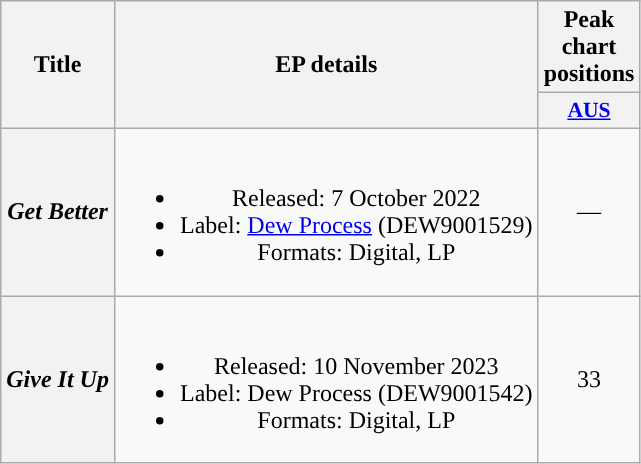<table class="wikitable plainrowheaders" style="text-align:center">
<tr>
<th scope="col" rowspan="2">Title</th>
<th scope="col" rowspan="2">EP details</th>
<th scope="col" colspan="1">Peak chart positions</th>
</tr>
<tr>
<th scope="col" style="width:3em; font-size:90%"><a href='#'>AUS</a><br></th>
</tr>
<tr>
<th scope="row"><em>Get Better</em></th>
<td><br><ul><li>Released: 7 October 2022</li><li>Label: <a href='#'>Dew Process</a> (DEW9001529)</li><li>Formats: Digital, LP</li></ul></td>
<td>—</td>
</tr>
<tr>
<th scope="row"><em>Give It Up</em></th>
<td><br><ul><li>Released: 10 November 2023</li><li>Label: Dew Process (DEW9001542)</li><li>Formats: Digital, LP</li></ul></td>
<td>33</td>
</tr>
</table>
